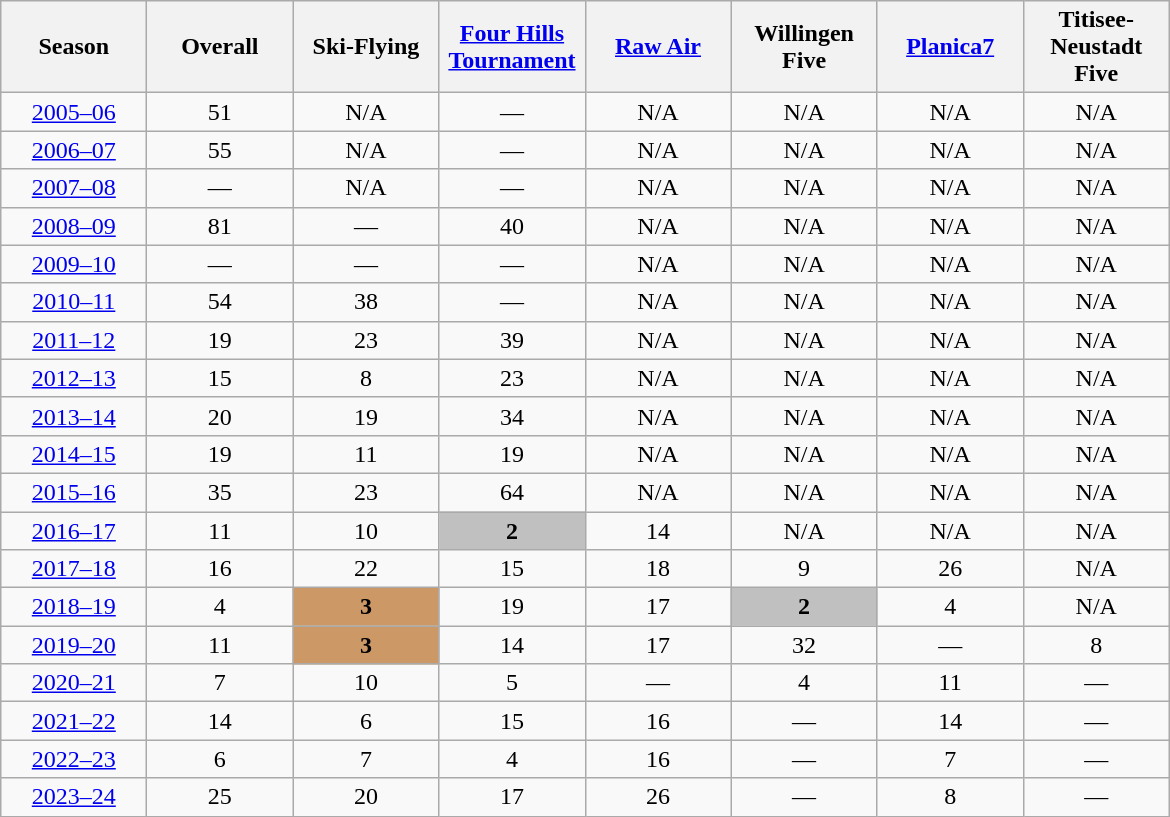<table class="wikitable">
<tr class="hintergrundfarbe5">
<th width="90">Season</th>
<th width="90">Overall</th>
<th width="90">Ski-Flying</th>
<th width="90"><a href='#'>Four Hills Tournament</a></th>
<th width="90"><a href='#'>Raw Air</a></th>
<th width="90">Willingen Five</th>
<th width="90"><a href='#'>Planica7</a></th>
<th width="90">Titisee-Neustadt Five</th>
</tr>
<tr>
<td align=center><a href='#'>2005–06</a></td>
<td align=center>51</td>
<td align=center>N/A</td>
<td align=center>—</td>
<td align=center>N/A</td>
<td align=center>N/A</td>
<td align=center>N/A</td>
<td align=center>N/A</td>
</tr>
<tr>
<td align=center><a href='#'>2006–07</a></td>
<td align=center>55</td>
<td align=center>N/A</td>
<td align=center>—</td>
<td align=center>N/A</td>
<td align=center>N/A</td>
<td align=center>N/A</td>
<td align=center>N/A</td>
</tr>
<tr>
<td align=center><a href='#'>2007–08</a></td>
<td align=center>—</td>
<td align=center>N/A</td>
<td align=center>—</td>
<td align=center>N/A</td>
<td align=center>N/A</td>
<td align=center>N/A</td>
<td align=center>N/A</td>
</tr>
<tr>
<td align=center><a href='#'>2008–09</a></td>
<td align=center>81</td>
<td align=center>—</td>
<td align=center>40</td>
<td align=center>N/A</td>
<td align=center>N/A</td>
<td align=center>N/A</td>
<td align=center>N/A</td>
</tr>
<tr>
<td align=center><a href='#'>2009–10</a></td>
<td align=center>—</td>
<td align=center>—</td>
<td align=center>—</td>
<td align=center>N/A</td>
<td align=center>N/A</td>
<td align=center>N/A</td>
<td align=center>N/A</td>
</tr>
<tr>
<td align=center><a href='#'>2010–11</a></td>
<td align=center>54</td>
<td align=center>38</td>
<td align=center>—</td>
<td align=center>N/A</td>
<td align=center>N/A</td>
<td align=center>N/A</td>
<td align=center>N/A</td>
</tr>
<tr>
<td align=center><a href='#'>2011–12</a></td>
<td align=center>19</td>
<td align=center>23</td>
<td align=center>39</td>
<td align=center>N/A</td>
<td align=center>N/A</td>
<td align=center>N/A</td>
<td align=center>N/A</td>
</tr>
<tr>
<td align=center><a href='#'>2012–13</a></td>
<td align=center>15</td>
<td align=center>8</td>
<td align=center>23</td>
<td align=center>N/A</td>
<td align=center>N/A</td>
<td align=center>N/A</td>
<td align=center>N/A</td>
</tr>
<tr>
<td align=center><a href='#'>2013–14</a></td>
<td align=center>20</td>
<td align=center>19</td>
<td align=center>34</td>
<td align=center>N/A</td>
<td align=center>N/A</td>
<td align=center>N/A</td>
<td align=center>N/A</td>
</tr>
<tr>
<td align=center><a href='#'>2014–15</a></td>
<td align=center>19</td>
<td align=center>11</td>
<td align=center>19</td>
<td align=center>N/A</td>
<td align=center>N/A</td>
<td align=center>N/A</td>
<td align=center>N/A</td>
</tr>
<tr>
<td align=center><a href='#'>2015–16</a></td>
<td align=center>35</td>
<td align=center>23</td>
<td align=center>64</td>
<td align=center>N/A</td>
<td align=center>N/A</td>
<td align=center>N/A</td>
<td align=center>N/A</td>
</tr>
<tr>
<td align=center><a href='#'>2016–17</a></td>
<td align=center>11</td>
<td align=center>10</td>
<td align=center bgcolor=silver><strong>2</strong></td>
<td align=center>14</td>
<td align=center>N/A</td>
<td align=center>N/A</td>
<td align=center>N/A</td>
</tr>
<tr>
<td align=center><a href='#'>2017–18</a></td>
<td align=center>16</td>
<td align=center>22</td>
<td align=center>15</td>
<td align=center>18</td>
<td align=center>9</td>
<td align=center>26</td>
<td align=center>N/A</td>
</tr>
<tr>
<td align=center><a href='#'>2018–19</a></td>
<td align=center>4</td>
<td align=center bgcolor="cc9966"><strong>3</strong></td>
<td align=center>19</td>
<td align=center>17</td>
<td align=center bgcolor=silver><strong>2</strong></td>
<td align=center>4</td>
<td align=center>N/A</td>
</tr>
<tr>
<td align=center><a href='#'>2019–20</a></td>
<td align=center>11</td>
<td align=center bgcolor="cc9966"><strong>3</strong></td>
<td align=center>14</td>
<td align=center>17</td>
<td align=center>32</td>
<td align=center>—</td>
<td align=center>8</td>
</tr>
<tr>
<td align=center><a href='#'>2020–21</a></td>
<td align=center>7</td>
<td align=center>10</td>
<td align=center>5</td>
<td align=center>—</td>
<td align=center>4</td>
<td align=center>11</td>
<td align=center>—</td>
</tr>
<tr>
<td align=center><a href='#'>2021–22</a></td>
<td align=center>14</td>
<td align=center>6</td>
<td align=center>15</td>
<td align=center>16</td>
<td align=center>—</td>
<td align=center>14</td>
<td align=center>—</td>
</tr>
<tr>
<td align=center><a href='#'>2022–23</a></td>
<td align=center>6</td>
<td align=center>7</td>
<td align=center>4</td>
<td align=center>16</td>
<td align=center>—</td>
<td align=center>7</td>
<td align=center>—</td>
</tr>
<tr>
<td align=center><a href='#'>2023–24</a></td>
<td align=center>25</td>
<td align=center>20</td>
<td align=center>17</td>
<td align=center>26</td>
<td align=center>—</td>
<td align=center>8</td>
<td align=center>—</td>
</tr>
</table>
